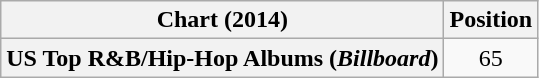<table class="wikitable plainrowheaders" style="text-align:center">
<tr>
<th scope="col">Chart (2014)</th>
<th scope="col">Position</th>
</tr>
<tr>
<th scope="row">US Top R&B/Hip-Hop Albums (<em>Billboard</em>)</th>
<td>65</td>
</tr>
</table>
